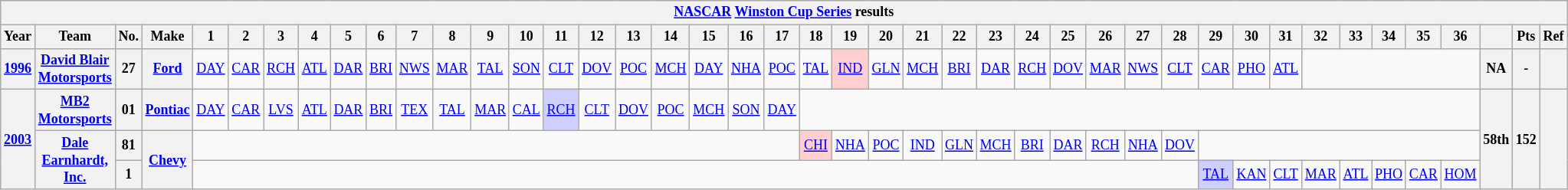<table class="wikitable" style="text-align:center; font-size:75%">
<tr>
<th colspan=45><a href='#'>NASCAR</a> <a href='#'>Winston Cup Series</a> results</th>
</tr>
<tr>
<th>Year</th>
<th>Team</th>
<th>No.</th>
<th>Make</th>
<th>1</th>
<th>2</th>
<th>3</th>
<th>4</th>
<th>5</th>
<th>6</th>
<th>7</th>
<th>8</th>
<th>9</th>
<th>10</th>
<th>11</th>
<th>12</th>
<th>13</th>
<th>14</th>
<th>15</th>
<th>16</th>
<th>17</th>
<th>18</th>
<th>19</th>
<th>20</th>
<th>21</th>
<th>22</th>
<th>23</th>
<th>24</th>
<th>25</th>
<th>26</th>
<th>27</th>
<th>28</th>
<th>29</th>
<th>30</th>
<th>31</th>
<th>32</th>
<th>33</th>
<th>34</th>
<th>35</th>
<th>36</th>
<th></th>
<th>Pts</th>
<th>Ref</th>
</tr>
<tr>
<th><a href='#'>1996</a></th>
<th><a href='#'>David Blair Motorsports</a></th>
<th>27</th>
<th><a href='#'>Ford</a></th>
<td><a href='#'>DAY</a></td>
<td><a href='#'>CAR</a></td>
<td><a href='#'>RCH</a></td>
<td><a href='#'>ATL</a></td>
<td><a href='#'>DAR</a></td>
<td><a href='#'>BRI</a></td>
<td><a href='#'>NWS</a></td>
<td><a href='#'>MAR</a></td>
<td><a href='#'>TAL</a></td>
<td><a href='#'>SON</a></td>
<td><a href='#'>CLT</a></td>
<td><a href='#'>DOV</a></td>
<td><a href='#'>POC</a></td>
<td><a href='#'>MCH</a></td>
<td><a href='#'>DAY</a></td>
<td><a href='#'>NHA</a></td>
<td><a href='#'>POC</a></td>
<td><a href='#'>TAL</a></td>
<td style="background:#FFCFCF;"><a href='#'>IND</a><br></td>
<td><a href='#'>GLN</a></td>
<td><a href='#'>MCH</a></td>
<td><a href='#'>BRI</a></td>
<td><a href='#'>DAR</a></td>
<td><a href='#'>RCH</a></td>
<td><a href='#'>DOV</a></td>
<td><a href='#'>MAR</a></td>
<td><a href='#'>NWS</a></td>
<td><a href='#'>CLT</a></td>
<td><a href='#'>CAR</a></td>
<td><a href='#'>PHO</a></td>
<td><a href='#'>ATL</a></td>
<td colspan=5></td>
<th>NA</th>
<th>-</th>
<th></th>
</tr>
<tr>
<th rowspan=3><a href='#'>2003</a></th>
<th><a href='#'>MB2 Motorsports</a></th>
<th>01</th>
<th><a href='#'>Pontiac</a></th>
<td><a href='#'>DAY</a></td>
<td><a href='#'>CAR</a></td>
<td><a href='#'>LVS</a></td>
<td><a href='#'>ATL</a></td>
<td><a href='#'>DAR</a></td>
<td><a href='#'>BRI</a></td>
<td><a href='#'>TEX</a></td>
<td><a href='#'>TAL</a></td>
<td><a href='#'>MAR</a></td>
<td><a href='#'>CAL</a></td>
<td style="background:#CFCFFF;"><a href='#'>RCH</a><br></td>
<td><a href='#'>CLT</a></td>
<td><a href='#'>DOV</a></td>
<td><a href='#'>POC</a></td>
<td><a href='#'>MCH</a></td>
<td><a href='#'>SON</a></td>
<td><a href='#'>DAY</a></td>
<td colspan=19></td>
<th rowspan=3>58th</th>
<th rowspan=3>152</th>
<th rowspan=3></th>
</tr>
<tr>
<th rowspan=2><a href='#'>Dale Earnhardt, Inc.</a></th>
<th>81</th>
<th rowspan=2><a href='#'>Chevy</a></th>
<td colspan=17></td>
<td style="background:#FFCFCF;"><a href='#'>CHI</a><br></td>
<td><a href='#'>NHA</a></td>
<td><a href='#'>POC</a></td>
<td><a href='#'>IND</a></td>
<td><a href='#'>GLN</a></td>
<td><a href='#'>MCH</a></td>
<td><a href='#'>BRI</a></td>
<td><a href='#'>DAR</a></td>
<td><a href='#'>RCH</a></td>
<td><a href='#'>NHA</a></td>
<td><a href='#'>DOV</a></td>
<td colspan=8></td>
</tr>
<tr>
<th>1</th>
<td colspan=28></td>
<td style="background:#CFCFFF;"><a href='#'>TAL</a><br></td>
<td><a href='#'>KAN</a></td>
<td><a href='#'>CLT</a></td>
<td><a href='#'>MAR</a></td>
<td><a href='#'>ATL</a></td>
<td><a href='#'>PHO</a></td>
<td><a href='#'>CAR</a></td>
<td><a href='#'>HOM</a></td>
</tr>
</table>
